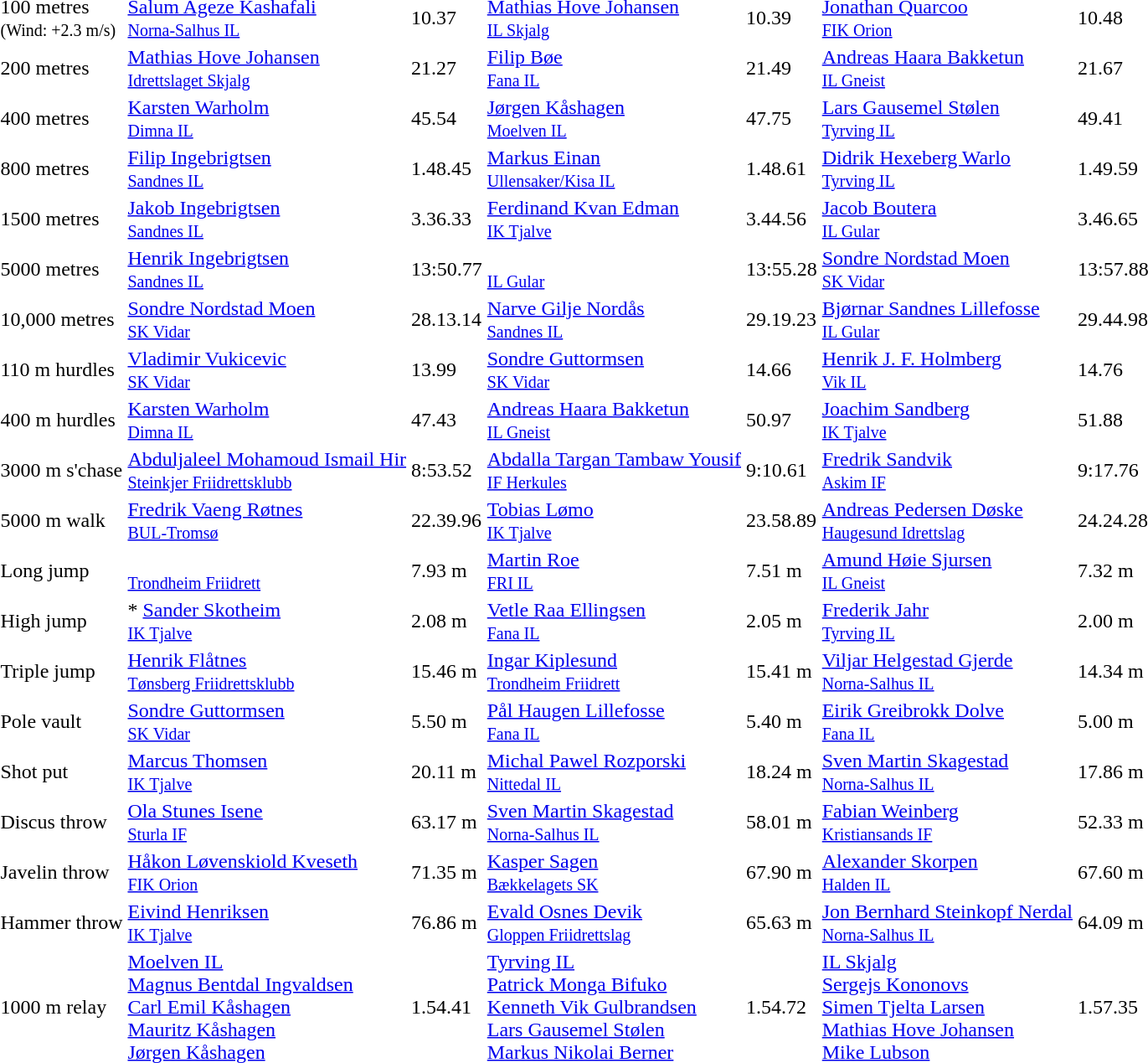<table>
<tr>
<td>100 metres<br><small>(Wind: +2.3 m/s)</small></td>
<td><a href='#'>Salum Ageze Kashafali</a><br><small><a href='#'>Norna-Salhus IL</a></small></td>
<td>10.37</td>
<td><a href='#'>Mathias Hove Johansen</a><br><small><a href='#'>IL Skjalg</a></small></td>
<td>10.39</td>
<td><a href='#'>Jonathan Quarcoo</a><br><small><a href='#'>FIK Orion</a></small></td>
<td>10.48</td>
</tr>
<tr>
<td>200 metres</td>
<td><a href='#'>Mathias Hove Johansen</a><br><small><a href='#'>Idrettslaget Skjalg</a></small></td>
<td>21.27</td>
<td><a href='#'>Filip Bøe</a><br><small><a href='#'>Fana IL</a></small></td>
<td>21.49</td>
<td><a href='#'>Andreas Haara Bakketun</a><br><small><a href='#'>IL Gneist</a></small></td>
<td>21.67</td>
</tr>
<tr>
<td>400 metres</td>
<td><a href='#'>Karsten Warholm</a><br><small><a href='#'>Dimna IL</a></small></td>
<td>45.54 </td>
<td><a href='#'>Jørgen Kåshagen</a><br><small><a href='#'>Moelven IL</a></small></td>
<td>47.75</td>
<td><a href='#'>Lars Gausemel Stølen</a><br><small><a href='#'>Tyrving IL</a></small></td>
<td>49.41</td>
</tr>
<tr>
<td>800 metres</td>
<td><a href='#'>Filip Ingebrigtsen</a><br><small><a href='#'>Sandnes IL</a></small></td>
<td>1.48.45</td>
<td><a href='#'>Markus Einan</a><br><small><a href='#'>Ullensaker/Kisa IL</a></small></td>
<td>1.48.61</td>
<td><a href='#'>Didrik Hexeberg Warlo</a><br><small><a href='#'>Tyrving IL</a></small></td>
<td>1.49.59</td>
</tr>
<tr>
<td>1500 metres</td>
<td><a href='#'>Jakob Ingebrigtsen</a><br><small><a href='#'>Sandnes IL</a></small></td>
<td>3.36.33</td>
<td><a href='#'>Ferdinand Kvan Edman</a><br><small><a href='#'>IK Tjalve</a></small></td>
<td>3.44.56</td>
<td><a href='#'>Jacob Boutera</a><br><small><a href='#'>IL Gular</a></small></td>
<td>3.46.65</td>
</tr>
<tr>
<td>5000 metres</td>
<td><a href='#'>Henrik Ingebrigtsen</a><br><small><a href='#'>Sandnes IL</a></small></td>
<td>13:50.77</td>
<td><br><small><a href='#'>IL Gular</a></small></td>
<td>13:55.28</td>
<td><a href='#'>Sondre Nordstad Moen</a><br><small><a href='#'>SK Vidar</a></small></td>
<td>13:57.88</td>
</tr>
<tr>
<td>10,000 metres</td>
<td><a href='#'>Sondre Nordstad Moen</a><br><small><a href='#'>SK Vidar</a></small></td>
<td>28.13.14</td>
<td><a href='#'>Narve Gilje Nordås</a><br><small><a href='#'>Sandnes IL</a></small></td>
<td>29.19.23</td>
<td><a href='#'>Bjørnar Sandnes Lillefosse</a><br><small><a href='#'>IL Gular</a></small></td>
<td>29.44.98</td>
</tr>
<tr>
<td>110 m hurdles</td>
<td><a href='#'>Vladimir Vukicevic</a><br><small><a href='#'>SK Vidar</a></small></td>
<td>13.99</td>
<td><a href='#'>Sondre Guttormsen</a><br><small><a href='#'>SK Vidar</a></small></td>
<td>14.66</td>
<td><a href='#'>Henrik J. F. Holmberg</a><br><small><a href='#'>Vik IL</a></small></td>
<td>14.76</td>
</tr>
<tr>
<td>400 m hurdles</td>
<td><a href='#'>Karsten Warholm</a><br><small><a href='#'>Dimna IL</a></small></td>
<td>47.43</td>
<td><a href='#'>Andreas Haara Bakketun</a><br><small><a href='#'>IL Gneist</a></small></td>
<td>50.97</td>
<td><a href='#'>Joachim Sandberg</a><br><small><a href='#'>IK Tjalve</a></small></td>
<td>51.88</td>
</tr>
<tr>
<td>3000 m s'chase</td>
<td><a href='#'>Abduljaleel Mohamoud Ismail Hir</a><br><small><a href='#'>Steinkjer Friidrettsklubb</a></small></td>
<td>8:53.52</td>
<td><a href='#'>Abdalla Targan Tambaw Yousif</a><br><small><a href='#'>IF Herkules</a></small></td>
<td>9:10.61</td>
<td><a href='#'>Fredrik Sandvik</a><br><small><a href='#'>Askim IF</a></small></td>
<td>9:17.76</td>
</tr>
<tr>
<td>5000 m walk</td>
<td><a href='#'>Fredrik Vaeng Røtnes</a><br><small><a href='#'>BUL-Tromsø</a></small></td>
<td>22.39.96</td>
<td><a href='#'>Tobias Lømo</a><br><small><a href='#'>IK Tjalve</a></small></td>
<td>23.58.89</td>
<td><a href='#'>Andreas Pedersen Døske</a><br><small><a href='#'>Haugesund Idrettslag</a></small></td>
<td>24.24.28</td>
</tr>
<tr>
<td>Long jump</td>
<td><br><small><a href='#'>Trondheim Friidrett</a></small></td>
<td>7.93 m</td>
<td><a href='#'>Martin Roe</a><br><small><a href='#'>FRI IL</a></small></td>
<td>7.51 m</td>
<td><a href='#'>Amund Høie Sjursen</a><br><small><a href='#'>IL Gneist</a></small></td>
<td>7.32 m</td>
</tr>
<tr>
<td>High jump</td>
<td>* <a href='#'>Sander Skotheim</a><br><small><a href='#'>IK Tjalve</a></small></td>
<td>2.08 m</td>
<td><a href='#'>Vetle Raa Ellingsen</a><br><small><a href='#'>Fana IL</a></small></td>
<td>2.05 m</td>
<td><a href='#'>Frederik Jahr</a><br><small><a href='#'>Tyrving IL</a></small></td>
<td>2.00 m</td>
</tr>
<tr>
<td>Triple jump</td>
<td><a href='#'>Henrik Flåtnes</a><br><small><a href='#'>Tønsberg Friidrettsklubb</a></small></td>
<td>15.46 m</td>
<td><a href='#'>Ingar Kiplesund</a><br><small><a href='#'>Trondheim Friidrett</a></small></td>
<td>15.41 m</td>
<td><a href='#'>Viljar Helgestad Gjerde</a><br><small><a href='#'>Norna-Salhus IL</a></small></td>
<td>14.34 m</td>
</tr>
<tr>
<td>Pole vault</td>
<td><a href='#'>Sondre Guttormsen</a><br><small><a href='#'>SK Vidar</a></small></td>
<td>5.50 m</td>
<td><a href='#'>Pål Haugen Lillefosse</a><br><small><a href='#'>Fana IL</a></small></td>
<td>5.40 m</td>
<td><a href='#'>Eirik Greibrokk Dolve</a><br><small><a href='#'>Fana IL</a></small></td>
<td>5.00 m</td>
</tr>
<tr>
<td>Shot put</td>
<td><a href='#'>Marcus Thomsen</a><br><small><a href='#'>IK Tjalve</a></small></td>
<td>20.11 m</td>
<td><a href='#'>Michal Pawel Rozporski</a><br><small><a href='#'>Nittedal IL</a></small></td>
<td>18.24 m</td>
<td><a href='#'>Sven Martin Skagestad</a><br><small><a href='#'>Norna-Salhus IL</a></small></td>
<td>17.86 m</td>
</tr>
<tr>
<td>Discus throw</td>
<td><a href='#'>Ola Stunes Isene</a><br><small><a href='#'>Sturla IF</a></small></td>
<td>63.17 m</td>
<td><a href='#'>Sven Martin Skagestad</a><br><small><a href='#'>Norna-Salhus IL</a></small></td>
<td>58.01 m</td>
<td><a href='#'>Fabian Weinberg</a><br><small><a href='#'>Kristiansands IF</a></small></td>
<td>52.33 m</td>
</tr>
<tr>
<td>Javelin throw</td>
<td><a href='#'>Håkon Løvenskiold Kveseth</a><br><small><a href='#'>FIK Orion</a></small></td>
<td>71.35 m</td>
<td><a href='#'>Kasper Sagen</a><br><small><a href='#'>Bækkelagets SK</a></small></td>
<td>67.90 m</td>
<td><a href='#'>Alexander Skorpen</a><br><small><a href='#'>Halden IL</a></small></td>
<td>67.60 m</td>
</tr>
<tr>
<td>Hammer throw</td>
<td><a href='#'>Eivind Henriksen</a><br><small><a href='#'>IK Tjalve</a></small></td>
<td>76.86 m</td>
<td><a href='#'>Evald Osnes Devik</a><br><small><a href='#'>Gloppen Friidrettslag</a></small></td>
<td>65.63 m</td>
<td><a href='#'>Jon Bernhard Steinkopf Nerdal</a><br><small><a href='#'>Norna-Salhus IL</a></small></td>
<td>64.09 m</td>
</tr>
<tr>
<td>1000 m relay</td>
<td><a href='#'>Moelven IL</a><br><a href='#'>Magnus Bentdal Ingvaldsen</a><br><a href='#'>Carl Emil Kåshagen</a><br><a href='#'>Mauritz Kåshagen</a><br><a href='#'>Jørgen Kåshagen</a></td>
<td>1.54.41</td>
<td><a href='#'>Tyrving IL</a><br><a href='#'>Patrick Monga Bifuko</a><br><a href='#'>Kenneth Vik Gulbrandsen</a><br><a href='#'>Lars Gausemel Stølen</a><br><a href='#'>Markus Nikolai Berner</a></td>
<td>1.54.72</td>
<td><a href='#'>IL Skjalg</a><br><a href='#'>Sergejs Kononovs</a><br><a href='#'>Simen Tjelta Larsen</a><br><a href='#'>Mathias Hove Johansen</a><br><a href='#'>Mike Lubson</a></td>
<td>1.57.35</td>
</tr>
</table>
